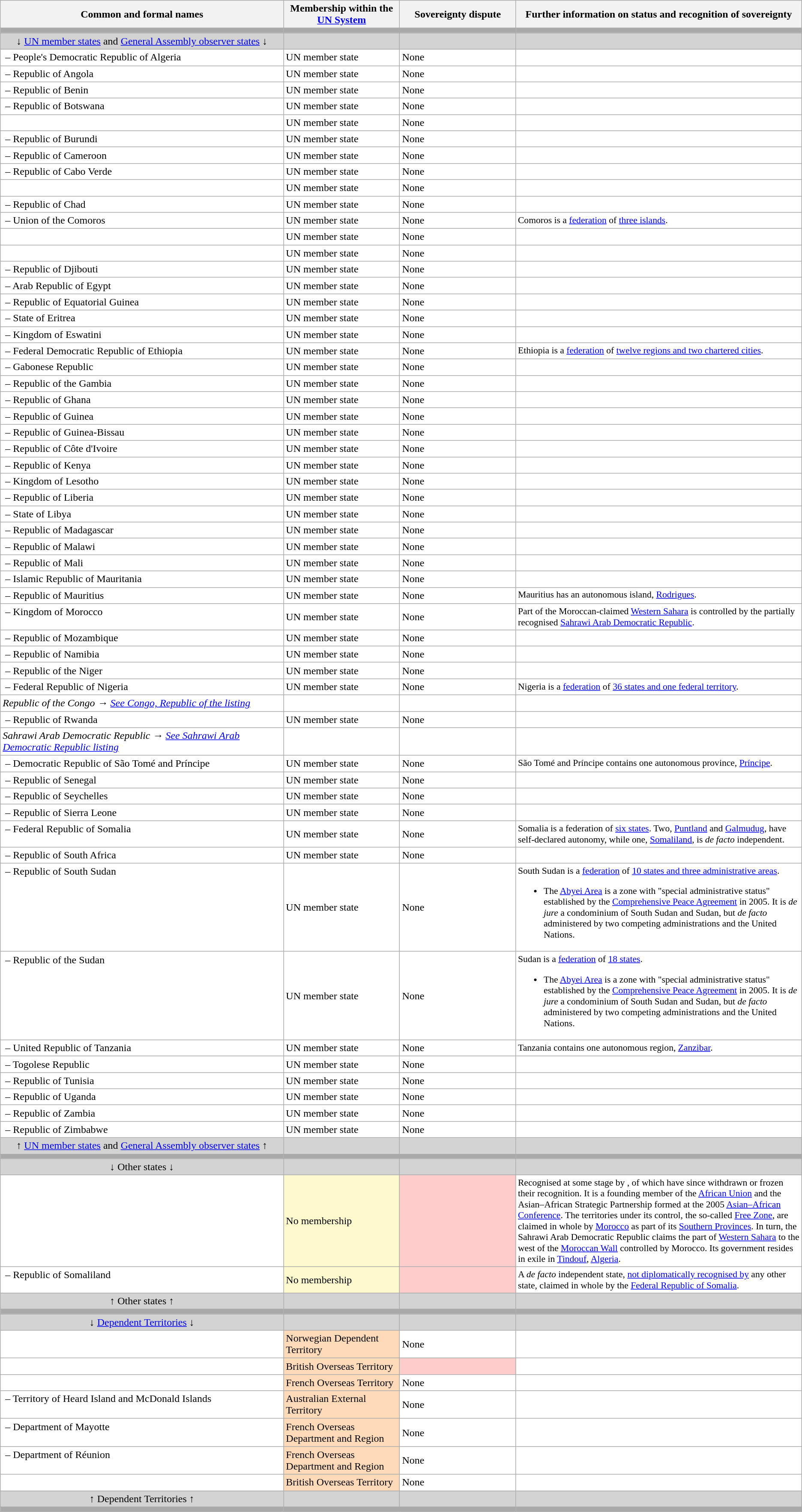<table class="sortable wikitable" style="background:white;text-align:left;">
<tr>
<th style="width:325pt">Common and formal names</th>
<th style="width:130pt;">Membership within the <a href='#'>UN System</a></th>
<th style="width:130pt;">Sovereignty dispute</th>
<th class="unsortable">Further information on status and recognition of sovereignty</th>
</tr>
<tr style="background:Darkgrey;">
<td style="text-align:center;"></td>
<td></td>
<td></td>
<td></td>
</tr>
<tr style="background:Lightgrey;">
<td style="text-align:center;">↓ <a href='#'>UN member states</a> and <a href='#'>General Assembly observer states</a> ↓</td>
<td></td>
<td></td>
<td><br></td>
</tr>
<tr>
<td style="vertical-align:top;"><strong></strong> – People's Democratic Republic of Algeria</td>
<td>UN member state</td>
<td>None</td>
<td style="vertical-align:top;text-align:left;font-size:90%;"></td>
</tr>
<tr>
<td style="vertical-align:top;"><strong></strong> – Republic of Angola</td>
<td>UN member state</td>
<td>None</td>
<td style="vertical-align:top;text-align:left;font-size:90%;"></td>
</tr>
<tr>
<td style="vertical-align:top;"><strong></strong> – Republic of Benin</td>
<td>UN member state</td>
<td>None</td>
<td style="vertical-align:top;text-align:left;font-size:90%;"></td>
</tr>
<tr>
<td style="vertical-align:top;"><strong></strong> – Republic of Botswana</td>
<td>UN member state</td>
<td>None</td>
<td style="vertical-align:top;text-align:left;font-size:90%;"></td>
</tr>
<tr>
<td style="vertical-align:top;"><strong></strong></td>
<td>UN member state</td>
<td>None</td>
<td style="vertical-align:top;text-align:left;font-size:90%;"></td>
</tr>
<tr>
<td style="vertical-align:top;"><strong></strong> – Republic of Burundi</td>
<td>UN member state</td>
<td>None</td>
<td style="vertical-align:top;text-align:left;font-size:90%;"></td>
</tr>
<tr>
<td style="vertical-align:top;"><strong></strong> – Republic of Cameroon</td>
<td>UN member state</td>
<td>None</td>
<td style="vertical-align:top;text-align:left;font-size:90%;"></td>
</tr>
<tr>
<td style="vertical-align:top;"><strong></strong> – Republic of Cabo Verde</td>
<td>UN member state</td>
<td>None</td>
<td style="vertical-align:top;text-align:left;font-size:90%;"></td>
</tr>
<tr>
<td style="vertical-align:top;"><strong></strong></td>
<td>UN member state</td>
<td>None</td>
<td style="vertical-align:top;text-align:left;font-size:90%;"></td>
</tr>
<tr>
<td style="vertical-align:top;"><strong></strong> – Republic of Chad</td>
<td>UN member state</td>
<td>None</td>
<td style="vertical-align:top;text-align:left;font-size:90%;"></td>
</tr>
<tr>
<td style="vertical-align:top;"><strong></strong> – Union of the Comoros</td>
<td>UN member state</td>
<td>None</td>
<td style="vertical-align:top;text-align:left;font-size:90%;">Comoros is a <a href='#'>federation</a> of <a href='#'>three islands</a>.</td>
</tr>
<tr>
<td style="vertical-align:top;"><strong></strong></td>
<td>UN member state</td>
<td>None</td>
<td style="vertical-align:top;text-align:left;font-size:90%;"></td>
</tr>
<tr>
<td style="vertical-align:top;"><strong></strong></td>
<td>UN member state</td>
<td>None</td>
<td style="vertical-align:top;text-align:left;font-size:90%;"></td>
</tr>
<tr>
<td style="vertical-align:top;"><strong></strong> – Republic of Djibouti</td>
<td>UN member state</td>
<td>None</td>
<td style="vertical-align:top;text-align:left;font-size:90%;"></td>
</tr>
<tr>
<td style="vertical-align:top;"><strong></strong> – Arab Republic of Egypt</td>
<td>UN member state</td>
<td>None</td>
<td style="vertical-align:top;text-align:left;font-size:90%;"></td>
</tr>
<tr>
<td style="vertical-align:top;"><strong></strong> – Republic of Equatorial Guinea</td>
<td>UN member state</td>
<td>None</td>
<td style="vertical-align:top;text-align:left;font-size:90%;"></td>
</tr>
<tr>
<td style="vertical-align:top;"><strong></strong> – State of Eritrea</td>
<td>UN member state</td>
<td>None</td>
<td style="vertical-align:top;text-align:left;font-size:90%;"></td>
</tr>
<tr>
<td style="vertical-align:top;"><strong></strong> – Kingdom of Eswatini</td>
<td>UN member state</td>
<td>None</td>
<td style="vertical-align:top;text-align:left;font-size:90%;"></td>
</tr>
<tr>
<td style="vertical-align:top;"><strong></strong> – Federal Democratic Republic of Ethiopia</td>
<td>UN member state</td>
<td>None</td>
<td style="vertical-align:top;text-align:left;font-size:90%;">Ethiopia is a <a href='#'>federation</a> of <a href='#'>twelve regions and two chartered cities</a>.<br></td>
</tr>
<tr>
<td style="vertical-align:top;"><strong></strong> – Gabonese Republic</td>
<td>UN member state</td>
<td>None</td>
<td style="vertical-align:top;text-align:left;font-size:90%;"></td>
</tr>
<tr>
<td style="vertical-align:top;"> <strong></strong> – Republic of the Gambia</td>
<td>UN member state</td>
<td>None</td>
<td style="vertical-align:top;text-align:left;font-size:90%;"></td>
</tr>
<tr>
<td style="vertical-align:top;"><strong></strong> – Republic of Ghana</td>
<td>UN member state</td>
<td>None</td>
<td style="vertical-align:top;text-align:left;font-size:90%;"></td>
</tr>
<tr>
<td style="vertical-align:top;"><strong></strong> – Republic of Guinea</td>
<td>UN member state</td>
<td>None</td>
<td style="vertical-align:top;text-align:left;font-size:90%;"></td>
</tr>
<tr>
<td style="vertical-align:top;"><strong></strong> – Republic of Guinea-Bissau</td>
<td>UN member state</td>
<td>None</td>
<td style="vertical-align:top;text-align:left;font-size:90%;"></td>
</tr>
<tr>
<td style="vertical-align:top;"><strong></strong> – Republic of Côte d'Ivoire</td>
<td>UN member state</td>
<td>None</td>
<td style="vertical-align:top;text-align:left;font-size:90%;"></td>
</tr>
<tr>
<td style="vertical-align:top;"><strong></strong> – Republic of Kenya</td>
<td>UN member state</td>
<td>None</td>
<td style="vertical-align:top;text-align:left;font-size:90%;"></td>
</tr>
<tr>
<td style="vertical-align:top;"><strong></strong> – Kingdom of Lesotho</td>
<td>UN member state</td>
<td>None</td>
<td style="vertical-align:top;text-align:left;font-size:90%;"></td>
</tr>
<tr>
<td style="vertical-align:top;"><strong></strong> – Republic of Liberia</td>
<td>UN member state</td>
<td>None</td>
<td style="vertical-align:top;text-align:left;font-size:90%;"></td>
</tr>
<tr>
<td style="vertical-align:top;"><strong></strong> – State of Libya</td>
<td>UN member state</td>
<td>None</td>
<td style="vertical-align:top;text-align:left;font-size:90%;"></td>
</tr>
<tr>
<td style="vertical-align:top;"><strong></strong> – Republic of Madagascar</td>
<td>UN member state</td>
<td>None</td>
<td style="vertical-align:top;text-align:left;font-size:90%;"></td>
</tr>
<tr>
<td style="vertical-align:top;"><strong></strong> – Republic of Malawi</td>
<td>UN member state</td>
<td>None</td>
<td style="vertical-align:top;text-align:left;font-size:90%;"></td>
</tr>
<tr>
<td style="vertical-align:top;"><strong></strong> – Republic of Mali</td>
<td>UN member state</td>
<td>None</td>
<td style="vertical-align:top;text-align:left;font-size:90%;"></td>
</tr>
<tr>
<td style="vertical-align:top;"><strong></strong> – Islamic Republic of Mauritania</td>
<td>UN member state</td>
<td>None</td>
<td style="vertical-align:top;text-align:left;font-size:90%;"></td>
</tr>
<tr>
<td style="vertical-align:top;"><strong></strong> – Republic of Mauritius</td>
<td>UN member state</td>
<td>None</td>
<td style="vertical-align:top;text-align:left;font-size:90%;">Mauritius has an autonomous island, <a href='#'>Rodrigues</a>.</td>
</tr>
<tr>
<td style="vertical-align:top;"><strong></strong> – Kingdom of Morocco</td>
<td>UN member state</td>
<td>None</td>
<td style="vertical-align:top;text-align:left;font-size:90%;">Part of the Moroccan-claimed <a href='#'>Western Sahara</a> is controlled by the partially recognised <a href='#'>Sahrawi Arab Democratic Republic</a>.</td>
</tr>
<tr>
<td style="vertical-align:top;"><strong></strong> – Republic of Mozambique</td>
<td>UN member state</td>
<td>None</td>
<td style="vertical-align:top;text-align:left;font-size:90%;"></td>
</tr>
<tr>
<td style="vertical-align:top;"><strong></strong> – Republic of Namibia</td>
<td>UN member state</td>
<td>None</td>
<td style="vertical-align:top;text-align:left;font-size:90%;"></td>
</tr>
<tr>
<td style="vertical-align:top;"><strong></strong> – Republic of the Niger</td>
<td>UN member state</td>
<td>None</td>
<td style="vertical-align:top;text-align:left;font-size:90%;"></td>
</tr>
<tr>
<td style="vertical-align:top;"><strong></strong> – Federal Republic of Nigeria</td>
<td>UN member state</td>
<td>None</td>
<td style="vertical-align:top;text-align:left;font-size:90%;">Nigeria is a <a href='#'>federation</a> of <a href='#'>36 states and one federal territory</a>.</td>
</tr>
<tr>
<td style="vertical-align:top;"><em>Republic of the Congo → <a href='#'>See Congo, Republic of the listing</a></em></td>
<td></td>
<td></td>
<td style="vertical-align:top;text-align:left;font-size:90%;"></td>
</tr>
<tr>
<td style="vertical-align:top;"><strong></strong> – Republic of Rwanda</td>
<td>UN member state</td>
<td>None</td>
<td style="vertical-align:top;text-align:left;font-size:90%;"></td>
</tr>
<tr>
<td style="vertical-align:top;"><em>Sahrawi Arab Democratic Republic → <a href='#'>See Sahrawi Arab Democratic Republic listing</a></em></td>
<td></td>
<td></td>
<td style="vertical-align:top;text-align:left;font-size:90%;"></td>
</tr>
<tr>
<td style="vertical-align:top;"><strong></strong> – Democratic Republic of São Tomé and Príncipe</td>
<td>UN member state</td>
<td>None</td>
<td style="vertical-align:top;text-align:left;font-size:90%;">São Tomé and Príncipe contains one autonomous province, <a href='#'>Príncipe</a>.<br>
</td>
</tr>
<tr>
<td style="vertical-align:top;"><strong></strong> – Republic of Senegal</td>
<td>UN member state</td>
<td>None</td>
<td style="vertical-align:top;text-align:left;font-size:90%;"></td>
</tr>
<tr>
<td style="vertical-align:top;"><strong></strong> – Republic of Seychelles</td>
<td>UN member state</td>
<td>None</td>
<td style="vertical-align:top;text-align:left;font-size:90%;"></td>
</tr>
<tr>
<td style="vertical-align:top;"><strong></strong> – Republic of Sierra Leone</td>
<td>UN member state</td>
<td>None</td>
<td style="vertical-align:top;text-align:left;font-size:90%;"></td>
</tr>
<tr>
<td style="vertical-align:top;"><strong></strong> – Federal Republic of Somalia</td>
<td>UN member state</td>
<td>None</td>
<td style="vertical-align:top;text-align:left;font-size:90%;">Somalia is a federation of <a href='#'>six states</a>. Two, <a href='#'>Puntland</a> and <a href='#'>Galmudug</a>, have self-declared autonomy, while one, <a href='#'>Somaliland</a>, is <em>de facto</em> independent.</td>
</tr>
<tr>
<td style="vertical-align:top;"><strong></strong> – Republic of South Africa</td>
<td>UN member state</td>
<td>None</td>
<td style="vertical-align:top;text-align:left;font-size:90%;"></td>
</tr>
<tr>
<td style="vertical-align:top;"><strong></strong> – Republic of South Sudan</td>
<td>UN member state</td>
<td>None</td>
<td style="vertical-align:top;text-align:left;font-size:90%;">South Sudan is a <a href='#'>federation</a> of <a href='#'>10 states and three administrative areas</a>.<br><ul><li>The <a href='#'>Abyei Area</a> is a zone with "special administrative status" established by the <a href='#'>Comprehensive Peace Agreement</a> in 2005. It is <em>de jure</em> a condominium of South Sudan and Sudan, but <em>de facto</em> administered by two competing administrations and the United Nations.</li></ul></td>
</tr>
<tr>
<td style="vertical-align:top;"><strong></strong> – Republic of the Sudan</td>
<td>UN member state</td>
<td>None</td>
<td style="vertical-align:top;text-align:left;font-size:90%;">Sudan is a <a href='#'>federation</a> of <a href='#'>18 states</a>.<br><ul><li>The <a href='#'>Abyei Area</a> is a zone with "special administrative status" established by the <a href='#'>Comprehensive Peace Agreement</a> in 2005. It is <em>de jure</em> a condominium of South Sudan and Sudan, but <em>de facto</em> administered by two competing administrations and the United Nations.</li></ul></td>
</tr>
<tr>
<td style="vertical-align:top;"><strong></strong> – United Republic of Tanzania</td>
<td>UN member state</td>
<td>None</td>
<td style="vertical-align:top;text-align:left;font-size:90%;">Tanzania contains one autonomous region, <a href='#'>Zanzibar</a>.</td>
</tr>
<tr>
<td style="vertical-align:top;"><strong></strong> – Togolese Republic</td>
<td>UN member state</td>
<td>None</td>
<td style="vertical-align:top;text-align:left;font-size:90%;"></td>
</tr>
<tr>
<td style="vertical-align:top;"><strong></strong> – Republic of Tunisia</td>
<td>UN member state</td>
<td>None</td>
<td style="vertical-align:top;text-align:left;font-size:90%;"></td>
</tr>
<tr>
<td style="vertical-align:top;"><strong></strong> – Republic of Uganda</td>
<td>UN member state</td>
<td>None</td>
<td style="vertical-align:top;text-align:left;font-size:90%;"></td>
</tr>
<tr>
<td style="vertical-align:top;"><strong></strong> – Republic of Zambia</td>
<td>UN member state</td>
<td>None</td>
<td style="vertical-align:top;text-align:left;font-size:90%;"></td>
</tr>
<tr>
<td style="vertical-align:top;"><strong></strong> – Republic of Zimbabwe</td>
<td>UN member state</td>
<td>None</td>
<td style="vertical-align:top;text-align:left;font-size:90%;"></td>
</tr>
<tr style="background:Lightgrey;">
<td style="text-align:center;">↑ <a href='#'>UN member states</a> and <a href='#'>General Assembly observer states</a> ↑</td>
<td></td>
<td></td>
<td></td>
</tr>
<tr style="background:Darkgrey;">
<td style="text-align:center;"></td>
<td></td>
<td></td>
<td></td>
</tr>
<tr style="background:Lightgrey;">
<td style="text-align:center;">↓ Other states ↓</td>
<td></td>
<td></td>
<td></td>
</tr>
<tr>
<td style="vertical-align:top;"><strong></strong></td>
<td style="background:LemonChiffon;">No membership</td>
<td style="background:#fcc;"></td>
<td style="vertical-align:top;text-align:left;font-size:90%;">Recognised at some stage by ,  of which have since withdrawn or frozen their recognition. It is a founding member of the <a href='#'>African Union</a> and the Asian–African Strategic Partnership formed at the 2005 <a href='#'>Asian–African Conference</a>. The territories under its control, the so-called <a href='#'>Free Zone</a>, are claimed in whole by <a href='#'>Morocco</a> as part of its <a href='#'>Southern Provinces</a>. In turn, the Sahrawi Arab Democratic Republic claims the part of <a href='#'>Western Sahara</a> to the west of the <a href='#'>Moroccan Wall</a> controlled by Morocco. Its government resides in exile in <a href='#'>Tindouf</a>, <a href='#'>Algeria</a>.</td>
</tr>
<tr>
<td style="vertical-align:top;"><strong></strong> – Republic of Somaliland</td>
<td style="background:LemonChiffon;">No membership</td>
<td style="background:#fcc;"></td>
<td style="vertical-align:top;text-align:left;font-size:90%;">A <em>de facto</em> independent state, <a href='#'>not diplomatically recognised by</a> any other state, claimed in whole by the <a href='#'>Federal Republic of Somalia</a>.</td>
</tr>
<tr style="background:Lightgrey;">
<td style="text-align:center;">↑ Other states ↑</td>
<td></td>
<td></td>
<td></td>
</tr>
<tr style="background:Darkgrey;">
<td style="text-align:center;"></td>
<td></td>
<td></td>
<td></td>
</tr>
<tr style="background:Lightgrey;">
<td style="text-align:center;">↓ <a href='#'>Dependent Territories</a> ↓</td>
<td></td>
<td></td>
<td></td>
</tr>
<tr>
<td style="vertical-align:top;"><strong></strong></td>
<td style="background:PeachPuff;">Norwegian Dependent Territory</td>
<td>None</td>
<td style="vertical-align:top;text-align:left;font-size:90%;"></td>
</tr>
<tr>
<td style="vertical-align:top;"><strong></strong></td>
<td style="background:PeachPuff;">British Overseas Territory</td>
<td style="background:#fcc;"></td>
<td style="vertical-align:top;text-align:left;font-size:90%;"></td>
</tr>
<tr>
<td style="vertical-align:top;"><strong></strong></td>
<td style="background:PeachPuff;">French Overseas Territory</td>
<td>None</td>
<td style="vertical-align:top;text-align:left;font-size:90%;"></td>
</tr>
<tr>
<td style="vertical-align:top;"><strong></strong> – Territory of Heard Island and McDonald Islands</td>
<td style="background:PeachPuff;">Australian External Territory</td>
<td>None</td>
<td style="vertical-align:top;text-align:left;font-size:90%;"></td>
</tr>
<tr>
<td style="vertical-align:top;"><strong></strong> – Department of Mayotte</td>
<td style="background:PeachPuff;">French Overseas Department and Region</td>
<td>None</td>
<td style="vertical-align:top;text-align:left;font-size:90%;"></td>
</tr>
<tr>
<td style="vertical-align:top;"><strong></strong> – Department of Réunion</td>
<td style="background:PeachPuff;">French Overseas Department and Region</td>
<td>None</td>
<td style="vertical-align:top;text-align:left;font-size:90%;"></td>
</tr>
<tr>
<td style="vertical-align:top;"><strong></strong></td>
<td style="background:PeachPuff;">British Overseas Territory</td>
<td>None</td>
<td style="vertical-align:top;text-align:left;font-size:90%;"></td>
</tr>
<tr style="background:Lightgrey;">
<td style="text-align:center;">↑ Dependent Territories ↑</td>
<td></td>
<td></td>
<td></td>
</tr>
<tr style="background:Darkgrey;">
<td style="text-align:center;"></td>
<td></td>
<td></td>
<td></td>
</tr>
</table>
